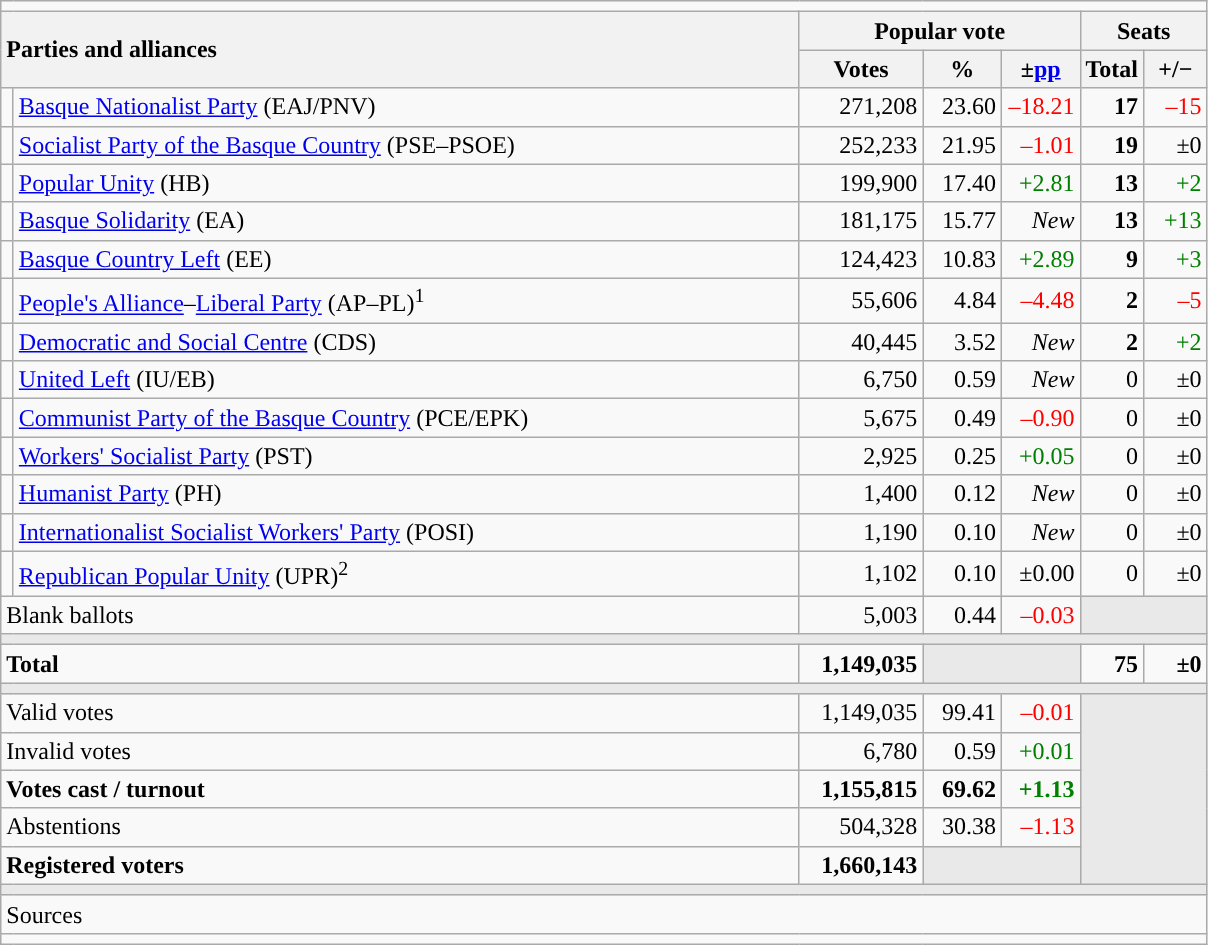<table class="wikitable" style="text-align:right;">
<tr>
<td colspan="7"></td>
</tr>
<tr>
<th style="text-align:left;" rowspan="2" colspan="2" width="525">Parties and alliances</th>
<th colspan="3">Popular vote</th>
<th colspan="2">Seats</th>
</tr>
<tr>
<th width="75">Votes</th>
<th width="45">%</th>
<th width="45">±<a href='#'>pp</a></th>
<th width="35">Total</th>
<th width="35">+/−</th>
</tr>
<tr>
<td width="1" style="color:inherit;background:"></td>
<td align="left"><a href='#'>Basque Nationalist Party</a> (EAJ/PNV)</td>
<td>271,208</td>
<td>23.60</td>
<td style="color:red;">–18.21</td>
<td><strong>17</strong></td>
<td style="color:red;">–15</td>
</tr>
<tr>
<td style="color:inherit;background:"></td>
<td align="left"><a href='#'>Socialist Party of the Basque Country</a> (PSE–PSOE)</td>
<td>252,233</td>
<td>21.95</td>
<td style="color:red;">–1.01</td>
<td><strong>19</strong></td>
<td>±0</td>
</tr>
<tr>
<td style="color:inherit;background:"></td>
<td align="left"><a href='#'>Popular Unity</a> (HB)</td>
<td>199,900</td>
<td>17.40</td>
<td style="color:green;">+2.81</td>
<td><strong>13</strong></td>
<td style="color:green;">+2</td>
</tr>
<tr>
<td style="color:inherit;background:"></td>
<td align="left"><a href='#'>Basque Solidarity</a> (EA)</td>
<td>181,175</td>
<td>15.77</td>
<td><em>New</em></td>
<td><strong>13</strong></td>
<td style="color:green;">+13</td>
</tr>
<tr>
<td style="color:inherit;background:"></td>
<td align="left"><a href='#'>Basque Country Left</a> (EE)</td>
<td>124,423</td>
<td>10.83</td>
<td style="color:green;">+2.89</td>
<td><strong>9</strong></td>
<td style="color:green;">+3</td>
</tr>
<tr>
<td style="color:inherit;background:"></td>
<td align="left"><a href='#'>People's Alliance</a>–<a href='#'>Liberal Party</a> (AP–PL)<sup>1</sup></td>
<td>55,606</td>
<td>4.84</td>
<td style="color:red;">–4.48</td>
<td><strong>2</strong></td>
<td style="color:red;">–5</td>
</tr>
<tr>
<td style="color:inherit;background:"></td>
<td align="left"><a href='#'>Democratic and Social Centre</a> (CDS)</td>
<td>40,445</td>
<td>3.52</td>
<td><em>New</em></td>
<td><strong>2</strong></td>
<td style="color:green;">+2</td>
</tr>
<tr>
<td style="color:inherit;background:"></td>
<td align="left"><a href='#'>United Left</a> (IU/EB)</td>
<td>6,750</td>
<td>0.59</td>
<td><em>New</em></td>
<td>0</td>
<td>±0</td>
</tr>
<tr>
<td style="color:inherit;background:"></td>
<td align="left"><a href='#'>Communist Party of the Basque Country</a> (PCE/EPK)</td>
<td>5,675</td>
<td>0.49</td>
<td style="color:red;">–0.90</td>
<td>0</td>
<td>±0</td>
</tr>
<tr>
<td style="color:inherit;background:"></td>
<td align="left"><a href='#'>Workers' Socialist Party</a> (PST)</td>
<td>2,925</td>
<td>0.25</td>
<td style="color:green;">+0.05</td>
<td>0</td>
<td>±0</td>
</tr>
<tr>
<td style="color:inherit;background:"></td>
<td align="left"><a href='#'>Humanist Party</a> (PH)</td>
<td>1,400</td>
<td>0.12</td>
<td><em>New</em></td>
<td>0</td>
<td>±0</td>
</tr>
<tr>
<td style="color:inherit;background:"></td>
<td align="left"><a href='#'>Internationalist Socialist Workers' Party</a> (POSI)</td>
<td>1,190</td>
<td>0.10</td>
<td><em>New</em></td>
<td>0</td>
<td>±0</td>
</tr>
<tr>
<td style="color:inherit;background:"></td>
<td align="left"><a href='#'>Republican Popular Unity</a> (UPR)<sup>2</sup></td>
<td>1,102</td>
<td>0.10</td>
<td>±0.00</td>
<td>0</td>
<td>±0</td>
</tr>
<tr>
<td align="left" colspan="2">Blank ballots</td>
<td>5,003</td>
<td>0.44</td>
<td style="color:red;">–0.03</td>
<td bgcolor="#E9E9E9" colspan="2"></td>
</tr>
<tr>
<td colspan="7" bgcolor="#E9E9E9"></td>
</tr>
<tr style="font-weight:bold;">
<td align="left" colspan="2">Total</td>
<td>1,149,035</td>
<td bgcolor="#E9E9E9" colspan="2"></td>
<td>75</td>
<td>±0</td>
</tr>
<tr>
<td colspan="7" bgcolor="#E9E9E9"></td>
</tr>
<tr>
<td align="left" colspan="2">Valid votes</td>
<td>1,149,035</td>
<td>99.41</td>
<td style="color:red;">–0.01</td>
<td bgcolor="#E9E9E9" colspan="2" rowspan="5"></td>
</tr>
<tr>
<td align="left" colspan="2">Invalid votes</td>
<td>6,780</td>
<td>0.59</td>
<td style="color:green;">+0.01</td>
</tr>
<tr style="font-weight:bold;">
<td align="left" colspan="2">Votes cast / turnout</td>
<td>1,155,815</td>
<td>69.62</td>
<td style="color:green;">+1.13</td>
</tr>
<tr>
<td align="left" colspan="2">Abstentions</td>
<td>504,328</td>
<td>30.38</td>
<td style="color:red;">–1.13</td>
</tr>
<tr style="font-weight:bold;">
<td align="left" colspan="2">Registered voters</td>
<td>1,660,143</td>
<td bgcolor="#E9E9E9" colspan="2"></td>
</tr>
<tr>
<td colspan="7" bgcolor="#E9E9E9"></td>
</tr>
<tr>
<td align="left" colspan="7">Sources</td>
</tr>
<tr>
<td colspan="7" style="text-align:left; max-width:790px;"></td>
</tr>
</table>
